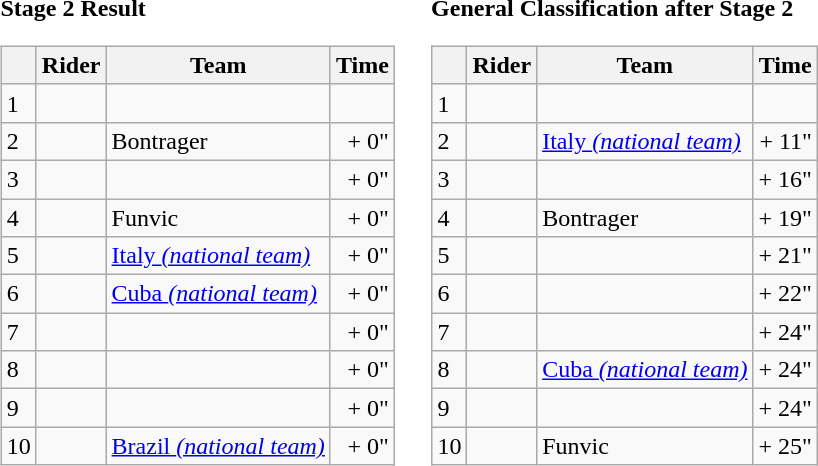<table>
<tr>
<td><strong>Stage 2 Result</strong><br><table class="wikitable">
<tr>
<th></th>
<th>Rider</th>
<th>Team</th>
<th>Time</th>
</tr>
<tr>
<td>1</td>
<td> </td>
<td></td>
<td align="right"></td>
</tr>
<tr>
<td>2</td>
<td></td>
<td>Bontrager</td>
<td align="right">+ 0"</td>
</tr>
<tr>
<td>3</td>
<td></td>
<td></td>
<td align="right">+ 0"</td>
</tr>
<tr>
<td>4</td>
<td></td>
<td>Funvic</td>
<td align="right">+ 0"</td>
</tr>
<tr>
<td>5</td>
<td></td>
<td><a href='#'>Italy <em>(national team)</em></a></td>
<td align="right">+ 0"</td>
</tr>
<tr>
<td>6</td>
<td></td>
<td><a href='#'>Cuba <em>(national team)</em></a></td>
<td align="right">+ 0"</td>
</tr>
<tr>
<td>7</td>
<td></td>
<td></td>
<td align="right">+ 0"</td>
</tr>
<tr>
<td>8</td>
<td></td>
<td></td>
<td align="right">+ 0"</td>
</tr>
<tr>
<td>9</td>
<td></td>
<td></td>
<td align="right">+ 0"</td>
</tr>
<tr>
<td>10</td>
<td></td>
<td><a href='#'>Brazil <em>(national team)</em></a></td>
<td align="right">+ 0"</td>
</tr>
</table>
</td>
<td></td>
<td><strong>General Classification after Stage 2</strong><br><table class="wikitable">
<tr>
<th></th>
<th>Rider</th>
<th>Team</th>
<th>Time</th>
</tr>
<tr>
<td>1</td>
<td> </td>
<td></td>
<td align="right"></td>
</tr>
<tr>
<td>2</td>
<td> </td>
<td><a href='#'>Italy <em>(national team)</em></a></td>
<td align="right">+ 11"</td>
</tr>
<tr>
<td>3</td>
<td></td>
<td></td>
<td align="right">+ 16"</td>
</tr>
<tr>
<td>4</td>
<td></td>
<td>Bontrager</td>
<td align="right">+ 19"</td>
</tr>
<tr>
<td>5</td>
<td></td>
<td></td>
<td align="right">+ 21"</td>
</tr>
<tr>
<td>6</td>
<td></td>
<td></td>
<td align="right">+ 22"</td>
</tr>
<tr>
<td>7</td>
<td></td>
<td></td>
<td align="right">+ 24"</td>
</tr>
<tr>
<td>8</td>
<td></td>
<td><a href='#'>Cuba <em>(national team)</em></a></td>
<td align="right">+ 24"</td>
</tr>
<tr>
<td>9</td>
<td></td>
<td></td>
<td align="right">+ 24"</td>
</tr>
<tr>
<td>10</td>
<td></td>
<td>Funvic</td>
<td align="right">+ 25"</td>
</tr>
</table>
</td>
</tr>
</table>
